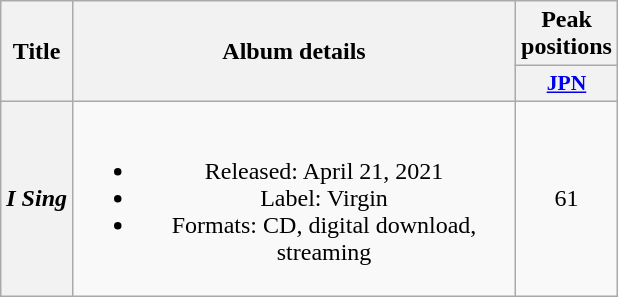<table class="wikitable plainrowheaders" style="text-align:center;">
<tr>
<th rowspan="2">Title</th>
<th rowspan="2" style="width:18em;">Album details</th>
<th colspan="1">Peak positions</th>
</tr>
<tr>
<th scope="col" style="width:3em;font-size:90%;"><a href='#'>JPN</a><br></th>
</tr>
<tr>
<th scope="row"><em>I Sing</em></th>
<td><br><ul><li>Released: April 21, 2021</li><li>Label: Virgin</li><li>Formats: CD, digital download, streaming</li></ul></td>
<td>61</td>
</tr>
</table>
